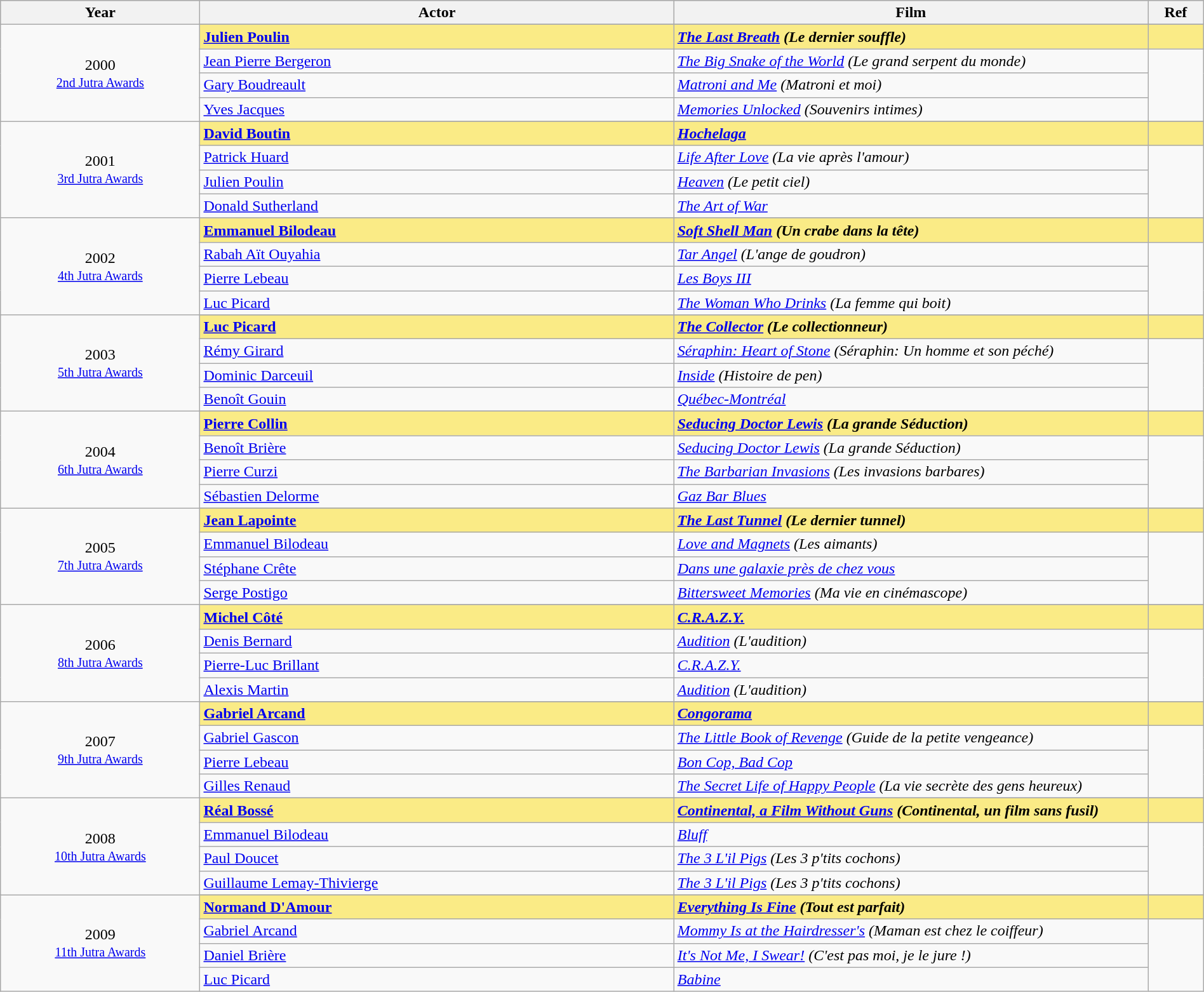<table class="wikitable" style="width:100%;">
<tr style="background:#bebebe;">
<th style="width:8%;">Year</th>
<th style="width:19%;">Actor</th>
<th style="width:19%;">Film</th>
<th style="width:2%;">Ref</th>
</tr>
<tr>
<td rowspan="5" align="center">2000<br> <small><a href='#'>2nd Jutra Awards</a></small></td>
</tr>
<tr style="background:#FAEB86">
<td><strong><a href='#'>Julien Poulin</a></strong></td>
<td><strong><em><a href='#'>The Last Breath</a> (Le dernier souffle)</em></strong></td>
<td></td>
</tr>
<tr>
<td><a href='#'>Jean Pierre Bergeron</a></td>
<td><em><a href='#'>The Big Snake of the World</a> (Le grand serpent du monde)</em></td>
<td rowspan=3></td>
</tr>
<tr>
<td><a href='#'>Gary Boudreault</a></td>
<td><em><a href='#'>Matroni and Me</a> (Matroni et moi)</em></td>
</tr>
<tr>
<td><a href='#'>Yves Jacques</a></td>
<td><em><a href='#'>Memories Unlocked</a> (Souvenirs intimes)</em></td>
</tr>
<tr>
<td rowspan="5" align="center">2001<br> <small><a href='#'>3rd Jutra Awards</a></small></td>
</tr>
<tr style="background:#FAEB86">
<td><strong><a href='#'>David Boutin</a></strong></td>
<td><strong><em><a href='#'>Hochelaga</a></em></strong></td>
<td></td>
</tr>
<tr>
<td><a href='#'>Patrick Huard</a></td>
<td><em><a href='#'>Life After Love</a> (La vie après l'amour)</em></td>
<td rowspan=3></td>
</tr>
<tr>
<td><a href='#'>Julien Poulin</a></td>
<td><em><a href='#'>Heaven</a> (Le petit ciel)</em></td>
</tr>
<tr>
<td><a href='#'>Donald Sutherland</a></td>
<td><em><a href='#'>The Art of War</a></em></td>
</tr>
<tr>
<td rowspan="5" align="center">2002 <br> <small><a href='#'>4th Jutra Awards</a></small></td>
</tr>
<tr style="background:#FAEB86">
<td><strong><a href='#'>Emmanuel Bilodeau</a></strong></td>
<td><strong><em><a href='#'>Soft Shell Man</a> (Un crabe dans la tête)</em></strong></td>
<td></td>
</tr>
<tr>
<td><a href='#'>Rabah Aït Ouyahia</a></td>
<td><em><a href='#'>Tar Angel</a> (L'ange de goudron)</em></td>
<td rowspan=3></td>
</tr>
<tr>
<td><a href='#'>Pierre Lebeau</a></td>
<td><em><a href='#'>Les Boys III</a></em></td>
</tr>
<tr>
<td><a href='#'>Luc Picard</a></td>
<td><em><a href='#'>The Woman Who Drinks</a> (La femme qui boit)</em></td>
</tr>
<tr>
<td rowspan="5" align="center">2003 <br> <small><a href='#'>5th Jutra Awards</a></small></td>
</tr>
<tr style="background:#FAEB86">
<td><strong><a href='#'>Luc Picard</a></strong></td>
<td><strong><em><a href='#'>The Collector</a> (Le collectionneur)</em></strong></td>
<td></td>
</tr>
<tr>
<td><a href='#'>Rémy Girard</a></td>
<td><em><a href='#'>Séraphin: Heart of Stone</a> (Séraphin: Un homme et son péché)</em></td>
<td rowspan=3></td>
</tr>
<tr>
<td><a href='#'>Dominic Darceuil</a></td>
<td><em><a href='#'>Inside</a> (Histoire de pen)</em></td>
</tr>
<tr>
<td><a href='#'>Benoît Gouin</a></td>
<td><em><a href='#'>Québec-Montréal</a></em></td>
</tr>
<tr>
<td rowspan="5" align="center">2004 <br> <small><a href='#'>6th Jutra Awards</a></small></td>
</tr>
<tr style="background:#FAEB86">
<td><strong><a href='#'>Pierre Collin</a></strong></td>
<td><strong><em><a href='#'>Seducing Doctor Lewis</a> (La grande Séduction)</em></strong></td>
<td></td>
</tr>
<tr>
<td><a href='#'>Benoît Brière</a></td>
<td><em><a href='#'>Seducing Doctor Lewis</a> (La grande Séduction)</em></td>
<td rowspan=3></td>
</tr>
<tr>
<td><a href='#'>Pierre Curzi</a></td>
<td><em><a href='#'>The Barbarian Invasions</a> (Les invasions barbares)</em></td>
</tr>
<tr>
<td><a href='#'>Sébastien Delorme</a></td>
<td><em><a href='#'>Gaz Bar Blues</a></em></td>
</tr>
<tr>
<td rowspan="5" align="center">2005 <br> <small><a href='#'>7th Jutra Awards</a></small></td>
</tr>
<tr style="background:#FAEB86">
<td><strong><a href='#'>Jean Lapointe</a></strong></td>
<td><strong><em><a href='#'>The Last Tunnel</a> (Le dernier tunnel)</em></strong></td>
<td></td>
</tr>
<tr>
<td><a href='#'>Emmanuel Bilodeau</a></td>
<td><em><a href='#'>Love and Magnets</a> (Les aimants)</em></td>
<td rowspan=3></td>
</tr>
<tr>
<td><a href='#'>Stéphane Crête</a></td>
<td><em><a href='#'>Dans une galaxie près de chez vous</a></em></td>
</tr>
<tr>
<td><a href='#'>Serge Postigo</a></td>
<td><em><a href='#'>Bittersweet Memories</a> (Ma vie en cinémascope)</em></td>
</tr>
<tr>
<td rowspan="5" align="center">2006 <br> <small><a href='#'>8th Jutra Awards</a></small></td>
</tr>
<tr style="background:#FAEB86">
<td><strong><a href='#'>Michel Côté</a></strong></td>
<td><strong><em><a href='#'>C.R.A.Z.Y.</a></em></strong></td>
<td></td>
</tr>
<tr>
<td><a href='#'>Denis Bernard</a></td>
<td><em><a href='#'>Audition</a> (L'audition)</em></td>
<td rowspan=3></td>
</tr>
<tr>
<td><a href='#'>Pierre-Luc Brillant</a></td>
<td><em><a href='#'>C.R.A.Z.Y.</a></em></td>
</tr>
<tr>
<td><a href='#'>Alexis Martin</a></td>
<td><em><a href='#'>Audition</a> (L'audition)</em></td>
</tr>
<tr>
<td rowspan="5" align="center">2007 <br> <small><a href='#'>9th Jutra Awards</a></small></td>
</tr>
<tr style="background:#FAEB86">
<td><strong><a href='#'>Gabriel Arcand</a></strong></td>
<td><strong><em><a href='#'>Congorama</a></em></strong></td>
<td></td>
</tr>
<tr>
<td><a href='#'>Gabriel Gascon</a></td>
<td><em><a href='#'>The Little Book of Revenge</a> (Guide de la petite vengeance)</em></td>
<td rowspan=3></td>
</tr>
<tr>
<td><a href='#'>Pierre Lebeau</a></td>
<td><em><a href='#'>Bon Cop, Bad Cop</a></em></td>
</tr>
<tr>
<td><a href='#'>Gilles Renaud</a></td>
<td><em><a href='#'>The Secret Life of Happy People</a> (La vie secrète des gens heureux)</em></td>
</tr>
<tr>
<td rowspan="5" align="center">2008 <br> <small><a href='#'>10th Jutra Awards</a></small></td>
</tr>
<tr style="background:#FAEB86">
<td><strong><a href='#'>Réal Bossé</a></strong></td>
<td><strong><em><a href='#'>Continental, a Film Without Guns</a> (Continental, un film sans fusil)</em></strong></td>
<td></td>
</tr>
<tr>
<td><a href='#'>Emmanuel Bilodeau</a></td>
<td><em><a href='#'>Bluff</a></em></td>
<td rowspan=3></td>
</tr>
<tr>
<td><a href='#'>Paul Doucet</a></td>
<td><em><a href='#'>The 3 L'il Pigs</a> (Les 3 p'tits cochons)</em></td>
</tr>
<tr>
<td><a href='#'>Guillaume Lemay-Thivierge</a></td>
<td><em><a href='#'>The 3 L'il Pigs</a> (Les 3 p'tits cochons)</em></td>
</tr>
<tr>
<td rowspan="5" align="center">2009 <br> <small><a href='#'>11th Jutra Awards</a></small></td>
</tr>
<tr style="background:#FAEB86">
<td><strong><a href='#'>Normand D'Amour</a></strong></td>
<td><strong><em><a href='#'>Everything Is Fine</a> (Tout est parfait)</em></strong></td>
<td></td>
</tr>
<tr>
<td><a href='#'>Gabriel Arcand</a></td>
<td><em><a href='#'>Mommy Is at the Hairdresser's</a> (Maman est chez le coiffeur)</em></td>
<td rowspan=3></td>
</tr>
<tr>
<td><a href='#'>Daniel Brière</a></td>
<td><em><a href='#'>It's Not Me, I Swear!</a> (C'est pas moi, je le jure !)</em></td>
</tr>
<tr>
<td><a href='#'>Luc Picard</a></td>
<td><em><a href='#'>Babine</a></em></td>
</tr>
</table>
